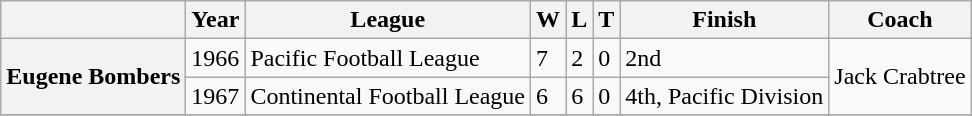<table class="wikitable">
<tr>
<th></th>
<th>Year</th>
<th>League</th>
<th>W</th>
<th>L</th>
<th>T</th>
<th>Finish</th>
<th>Coach</th>
</tr>
<tr>
<th rowspan=2>Eugene Bombers</th>
<td>1966</td>
<td>Pacific Football League</td>
<td>7</td>
<td>2</td>
<td>0</td>
<td>2nd</td>
<td rowspan=2>Jack Crabtree</td>
</tr>
<tr>
<td>1967</td>
<td>Continental Football League</td>
<td>6</td>
<td>6</td>
<td>0</td>
<td>4th, Pacific Division</td>
</tr>
<tr>
</tr>
</table>
